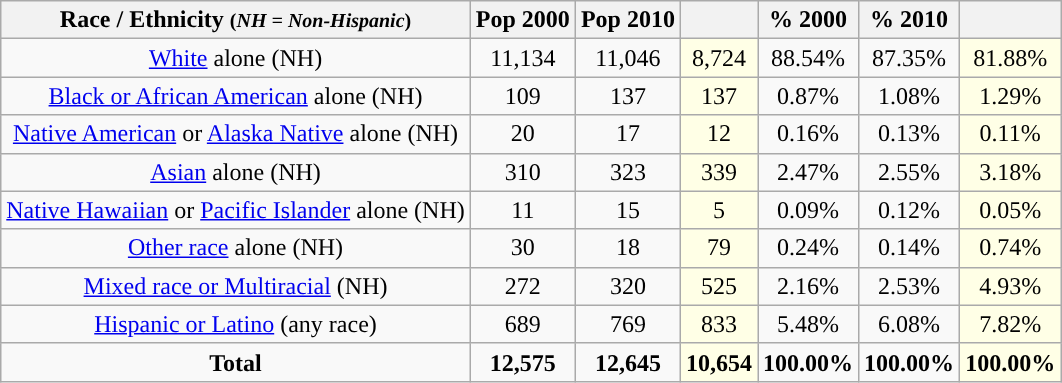<table class="wikitable" style="text-align:center;">
<tr>
<th>Race / Ethnicity <small>(<em>NH = Non-Hispanic</em>)</small></th>
<th>Pop 2000</th>
<th>Pop 2010</th>
<th></th>
<th>% 2000</th>
<th>% 2010</th>
<th></th>
</tr>
<tr>
<td><a href='#'>White</a> alone (NH)</td>
<td>11,134</td>
<td>11,046</td>
<td style='background: #ffffe6;'>8,724</td>
<td>88.54%</td>
<td>87.35%</td>
<td style='background: #ffffe6;'>81.88%</td>
</tr>
<tr>
<td><a href='#'>Black or African American</a> alone (NH)</td>
<td>109</td>
<td>137</td>
<td style='background: #ffffe6;'>137</td>
<td>0.87%</td>
<td>1.08%</td>
<td style='background: #ffffe6;'>1.29%</td>
</tr>
<tr>
<td><a href='#'>Native American</a> or <a href='#'>Alaska Native</a> alone (NH)</td>
<td>20</td>
<td>17</td>
<td style='background: #ffffe6;'>12</td>
<td>0.16%</td>
<td>0.13%</td>
<td style='background: #ffffe6;'>0.11%</td>
</tr>
<tr>
<td><a href='#'>Asian</a> alone (NH)</td>
<td>310</td>
<td>323</td>
<td style='background: #ffffe6;'>339</td>
<td>2.47%</td>
<td>2.55%</td>
<td style='background: #ffffe6;'>3.18%</td>
</tr>
<tr>
<td><a href='#'>Native Hawaiian</a> or <a href='#'>Pacific Islander</a> alone (NH)</td>
<td>11</td>
<td>15</td>
<td style='background: #ffffe6;'>5</td>
<td>0.09%</td>
<td>0.12%</td>
<td style='background: #ffffe6;'>0.05%</td>
</tr>
<tr>
<td><a href='#'>Other race</a> alone (NH)</td>
<td>30</td>
<td>18</td>
<td style='background: #ffffe6;'>79</td>
<td>0.24%</td>
<td>0.14%</td>
<td style='background: #ffffe6;'>0.74%</td>
</tr>
<tr>
<td><a href='#'>Mixed race or Multiracial</a> (NH)</td>
<td>272</td>
<td>320</td>
<td style='background: #ffffe6;'>525</td>
<td>2.16%</td>
<td>2.53%</td>
<td style='background: #ffffe6;'>4.93%</td>
</tr>
<tr>
<td><a href='#'>Hispanic or Latino</a> (any race)</td>
<td>689</td>
<td>769</td>
<td style='background: #ffffe6;'>833</td>
<td>5.48%</td>
<td>6.08%</td>
<td style='background: #ffffe6;'>7.82%</td>
</tr>
<tr>
<td><strong>Total</strong></td>
<td><strong>12,575</strong></td>
<td><strong>12,645</strong></td>
<td style='background: #ffffe6;'><strong>10,654</strong></td>
<td><strong>100.00%</strong></td>
<td><strong>100.00%</strong></td>
<td style='background: #ffffe6;'><strong>100.00%</strong></td>
</tr>
</table>
